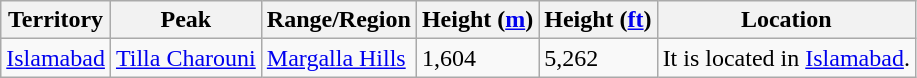<table class="wikitable sortable">
<tr>
<th>Territory</th>
<th>Peak</th>
<th>Range/Region</th>
<th data-sort-type="numeric">Height (<a href='#'>m</a>)</th>
<th data-sort-type="numeric">Height (<a href='#'>ft</a>)</th>
<th>Location</th>
</tr>
<tr>
<td><a href='#'>Islamabad</a></td>
<td><a href='#'>Tilla Charouni</a></td>
<td><a href='#'>Margalla Hills</a></td>
<td>1,604</td>
<td>5,262</td>
<td>It is located in <a href='#'>Islamabad</a>.</td>
</tr>
</table>
